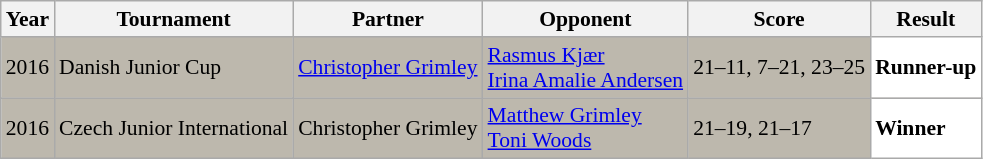<table class="sortable wikitable" style="font-size: 90%;">
<tr>
<th>Year</th>
<th>Tournament</th>
<th>Partner</th>
<th>Opponent</th>
<th>Score</th>
<th>Result</th>
</tr>
<tr style="background:#BDB8AD">
<td align="center">2016</td>
<td align="left">Danish Junior Cup</td>
<td align="left"> <a href='#'>Christopher Grimley</a></td>
<td align="left"> <a href='#'>Rasmus Kjær</a><br> <a href='#'>Irina Amalie Andersen</a></td>
<td align="left">21–11, 7–21, 23–25</td>
<td style="text-align:left; background:white"> <strong>Runner-up</strong></td>
</tr>
<tr style="background:#BDB8AD">
<td align="center">2016</td>
<td align="left">Czech Junior International</td>
<td align="left"> Christopher Grimley</td>
<td align="left"> <a href='#'>Matthew Grimley</a><br> <a href='#'>Toni Woods</a></td>
<td align="left">21–19, 21–17</td>
<td style="text-align:left; background:white"> <strong>Winner</strong></td>
</tr>
</table>
